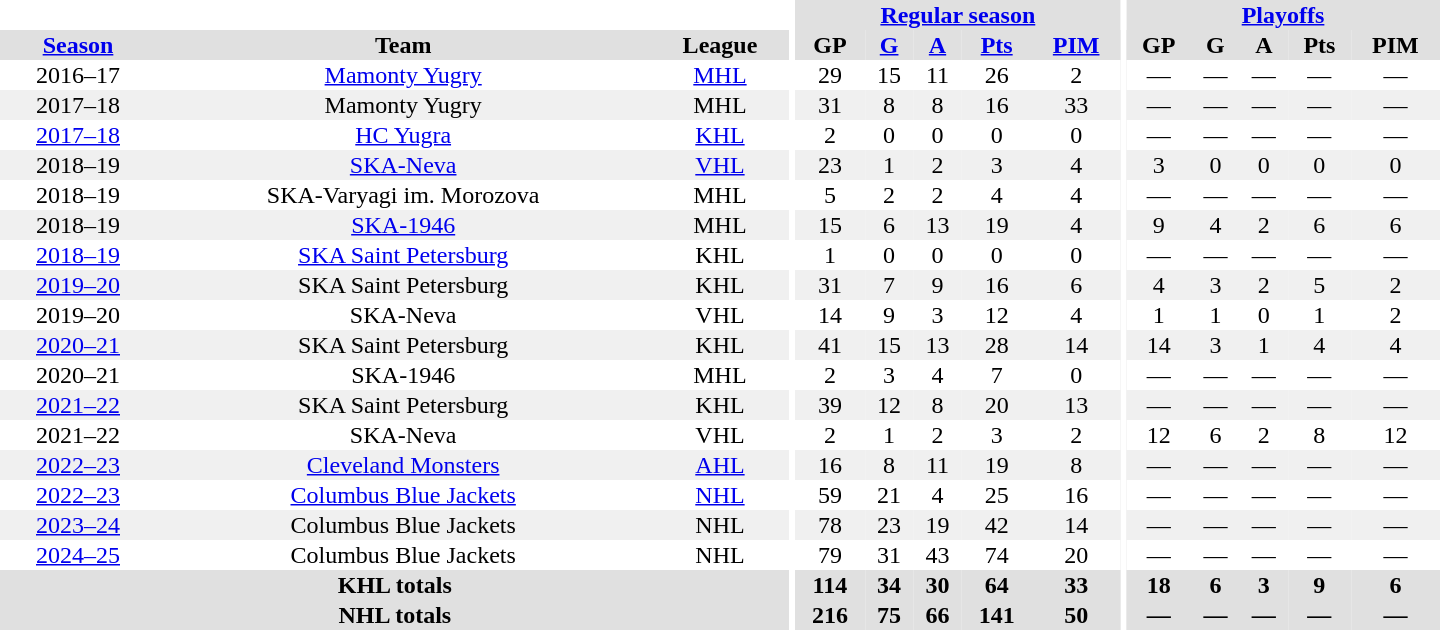<table border="0" cellpadding="1" cellspacing="0" style="text-align:center; width:60em">
<tr bgcolor="#e0e0e0">
<th colspan="3" bgcolor="#ffffff"></th>
<th rowspan="99" bgcolor="#ffffff"></th>
<th colspan="5"><a href='#'>Regular season</a></th>
<th rowspan="99" bgcolor="#ffffff"></th>
<th colspan="5"><a href='#'>Playoffs</a></th>
</tr>
<tr bgcolor="#e0e0e0">
<th><a href='#'>Season</a></th>
<th>Team</th>
<th>League</th>
<th>GP</th>
<th><a href='#'>G</a></th>
<th><a href='#'>A</a></th>
<th><a href='#'>Pts</a></th>
<th><a href='#'>PIM</a></th>
<th>GP</th>
<th>G</th>
<th>A</th>
<th>Pts</th>
<th>PIM</th>
</tr>
<tr>
<td>2016–17</td>
<td><a href='#'>Mamonty Yugry</a></td>
<td><a href='#'>MHL</a></td>
<td>29</td>
<td>15</td>
<td>11</td>
<td>26</td>
<td>2</td>
<td>—</td>
<td>—</td>
<td>—</td>
<td>—</td>
<td>—</td>
</tr>
<tr bgcolor="#f0f0f0">
<td>2017–18</td>
<td>Mamonty Yugry</td>
<td>MHL</td>
<td>31</td>
<td>8</td>
<td>8</td>
<td>16</td>
<td>33</td>
<td>—</td>
<td>—</td>
<td>—</td>
<td>—</td>
<td>—</td>
</tr>
<tr>
<td><a href='#'>2017–18</a></td>
<td><a href='#'>HC Yugra</a></td>
<td><a href='#'>KHL</a></td>
<td>2</td>
<td>0</td>
<td>0</td>
<td>0</td>
<td>0</td>
<td>—</td>
<td>—</td>
<td>—</td>
<td>—</td>
<td>—</td>
</tr>
<tr bgcolor="#f0f0f0">
<td>2018–19</td>
<td><a href='#'>SKA-Neva</a></td>
<td><a href='#'>VHL</a></td>
<td>23</td>
<td>1</td>
<td>2</td>
<td>3</td>
<td>4</td>
<td>3</td>
<td>0</td>
<td>0</td>
<td>0</td>
<td>0</td>
</tr>
<tr>
<td>2018–19</td>
<td>SKA-Varyagi im. Morozova</td>
<td>MHL</td>
<td>5</td>
<td>2</td>
<td>2</td>
<td>4</td>
<td>4</td>
<td>—</td>
<td>—</td>
<td>—</td>
<td>—</td>
<td>—</td>
</tr>
<tr bgcolor="#f0f0f0">
<td>2018–19</td>
<td><a href='#'>SKA-1946</a></td>
<td>MHL</td>
<td>15</td>
<td>6</td>
<td>13</td>
<td>19</td>
<td>4</td>
<td>9</td>
<td>4</td>
<td>2</td>
<td>6</td>
<td>6</td>
</tr>
<tr>
<td><a href='#'>2018–19</a></td>
<td><a href='#'>SKA Saint Petersburg</a></td>
<td>KHL</td>
<td>1</td>
<td>0</td>
<td>0</td>
<td>0</td>
<td>0</td>
<td>—</td>
<td>—</td>
<td>—</td>
<td>—</td>
<td>—</td>
</tr>
<tr bgcolor="#f0f0f0">
<td><a href='#'>2019–20</a></td>
<td>SKA Saint Petersburg</td>
<td>KHL</td>
<td>31</td>
<td>7</td>
<td>9</td>
<td>16</td>
<td>6</td>
<td>4</td>
<td>3</td>
<td>2</td>
<td>5</td>
<td>2</td>
</tr>
<tr>
<td>2019–20</td>
<td>SKA-Neva</td>
<td>VHL</td>
<td>14</td>
<td>9</td>
<td>3</td>
<td>12</td>
<td>4</td>
<td>1</td>
<td>1</td>
<td>0</td>
<td>1</td>
<td>2</td>
</tr>
<tr bgcolor="#f0f0f0">
<td><a href='#'>2020–21</a></td>
<td>SKA Saint Petersburg</td>
<td>KHL</td>
<td>41</td>
<td>15</td>
<td>13</td>
<td>28</td>
<td>14</td>
<td>14</td>
<td>3</td>
<td>1</td>
<td>4</td>
<td>4</td>
</tr>
<tr>
<td>2020–21</td>
<td>SKA-1946</td>
<td>MHL</td>
<td>2</td>
<td>3</td>
<td>4</td>
<td>7</td>
<td>0</td>
<td>—</td>
<td>—</td>
<td>—</td>
<td>—</td>
<td>—</td>
</tr>
<tr bgcolor="#f0f0f0">
<td><a href='#'>2021–22</a></td>
<td>SKA Saint Petersburg</td>
<td>KHL</td>
<td>39</td>
<td>12</td>
<td>8</td>
<td>20</td>
<td>13</td>
<td>—</td>
<td>—</td>
<td>—</td>
<td>—</td>
<td>—</td>
</tr>
<tr>
<td>2021–22</td>
<td>SKA-Neva</td>
<td>VHL</td>
<td>2</td>
<td>1</td>
<td>2</td>
<td>3</td>
<td>2</td>
<td>12</td>
<td>6</td>
<td>2</td>
<td>8</td>
<td>12</td>
</tr>
<tr bgcolor="#f0f0f0">
<td><a href='#'>2022–23</a></td>
<td><a href='#'>Cleveland Monsters</a></td>
<td><a href='#'>AHL</a></td>
<td>16</td>
<td>8</td>
<td>11</td>
<td>19</td>
<td>8</td>
<td>—</td>
<td>—</td>
<td>—</td>
<td>—</td>
<td>—</td>
</tr>
<tr>
<td><a href='#'>2022–23</a></td>
<td><a href='#'>Columbus Blue Jackets</a></td>
<td><a href='#'>NHL</a></td>
<td>59</td>
<td>21</td>
<td>4</td>
<td>25</td>
<td>16</td>
<td>—</td>
<td>—</td>
<td>—</td>
<td>—</td>
<td>—</td>
</tr>
<tr bgcolor="#f0f0f0">
<td><a href='#'>2023–24</a></td>
<td>Columbus Blue Jackets</td>
<td>NHL</td>
<td>78</td>
<td>23</td>
<td>19</td>
<td>42</td>
<td>14</td>
<td>—</td>
<td>—</td>
<td>—</td>
<td>—</td>
<td>—</td>
</tr>
<tr>
<td><a href='#'>2024–25</a></td>
<td>Columbus Blue Jackets</td>
<td>NHL</td>
<td>79</td>
<td>31</td>
<td>43</td>
<td>74</td>
<td>20</td>
<td>—</td>
<td>—</td>
<td>—</td>
<td>—</td>
<td>—</td>
</tr>
<tr bgcolor="#e0e0e0">
<th colspan="3">KHL totals</th>
<th>114</th>
<th>34</th>
<th>30</th>
<th>64</th>
<th>33</th>
<th>18</th>
<th>6</th>
<th>3</th>
<th>9</th>
<th>6</th>
</tr>
<tr bgcolor="#e0e0e0">
<th colspan="3">NHL totals</th>
<th>216</th>
<th>75</th>
<th>66</th>
<th>141</th>
<th>50</th>
<th>—</th>
<th>—</th>
<th>—</th>
<th>—</th>
<th>—</th>
</tr>
</table>
